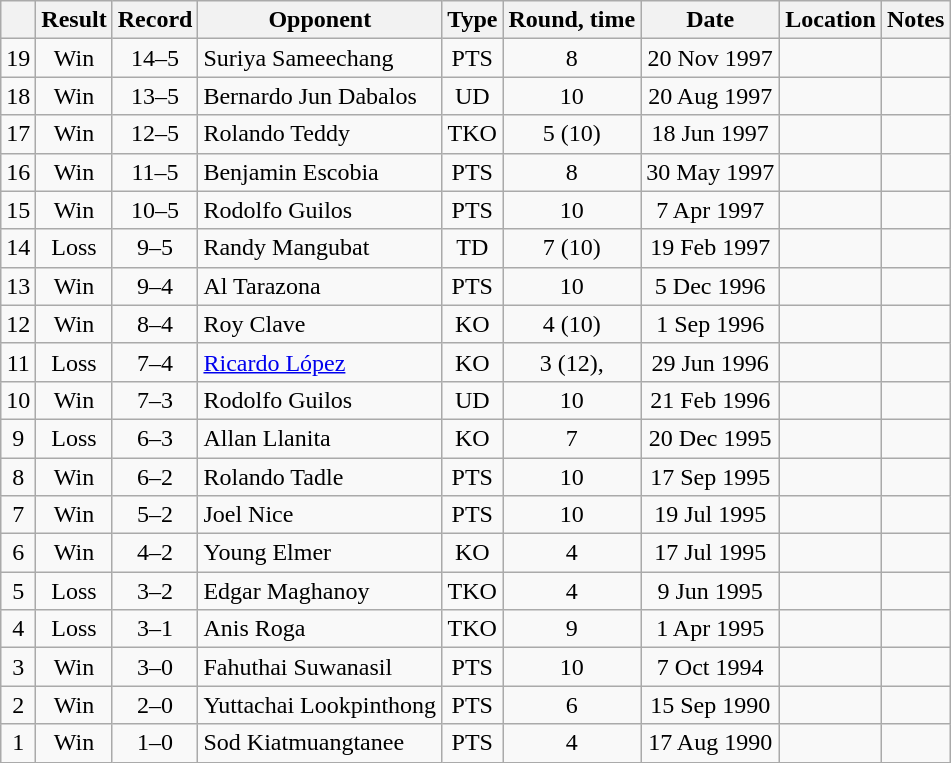<table class="wikitable" style="text-align:center">
<tr>
<th></th>
<th>Result</th>
<th>Record</th>
<th>Opponent</th>
<th>Type</th>
<th>Round, time</th>
<th>Date</th>
<th>Location</th>
<th>Notes</th>
</tr>
<tr>
<td>19</td>
<td>Win</td>
<td>14–5</td>
<td align=left>Suriya Sameechang</td>
<td>PTS</td>
<td>8</td>
<td>20 Nov 1997</td>
<td align=left></td>
<td align=left></td>
</tr>
<tr>
<td>18</td>
<td>Win</td>
<td>13–5</td>
<td align=left>Bernardo Jun Dabalos</td>
<td>UD</td>
<td>10</td>
<td>20 Aug 1997</td>
<td align=left></td>
<td align=left></td>
</tr>
<tr>
<td>17</td>
<td>Win</td>
<td>12–5</td>
<td align=left>Rolando Teddy</td>
<td>TKO</td>
<td>5 (10)</td>
<td>18 Jun 1997</td>
<td align=left></td>
<td align=left></td>
</tr>
<tr>
<td>16</td>
<td>Win</td>
<td>11–5</td>
<td align=left>Benjamin Escobia</td>
<td>PTS</td>
<td>8</td>
<td>30 May 1997</td>
<td align=left></td>
<td align=left></td>
</tr>
<tr>
<td>15</td>
<td>Win</td>
<td>10–5</td>
<td align=left>Rodolfo Guilos</td>
<td>PTS</td>
<td>10</td>
<td>7 Apr 1997</td>
<td align=left></td>
<td align=left></td>
</tr>
<tr>
<td>14</td>
<td>Loss</td>
<td>9–5</td>
<td align=left>Randy Mangubat</td>
<td>TD</td>
<td>7 (10)</td>
<td>19 Feb 1997</td>
<td align=left></td>
<td align=left></td>
</tr>
<tr>
<td>13</td>
<td>Win</td>
<td>9–4</td>
<td align=left>Al Tarazona</td>
<td>PTS</td>
<td>10</td>
<td>5 Dec 1996</td>
<td align=left></td>
<td align=left></td>
</tr>
<tr>
<td>12</td>
<td>Win</td>
<td>8–4</td>
<td align=left>Roy Clave</td>
<td>KO</td>
<td>4 (10)</td>
<td>1 Sep 1996</td>
<td align=left></td>
<td align=left></td>
</tr>
<tr>
<td>11</td>
<td>Loss</td>
<td>7–4</td>
<td align=left><a href='#'>Ricardo López</a></td>
<td>KO</td>
<td>3 (12), </td>
<td>29 Jun 1996</td>
<td align=left></td>
<td align=left></td>
</tr>
<tr>
<td>10</td>
<td>Win</td>
<td>7–3</td>
<td align=left>Rodolfo Guilos</td>
<td>UD</td>
<td>10</td>
<td>21 Feb 1996</td>
<td align=left></td>
<td align=left></td>
</tr>
<tr>
<td>9</td>
<td>Loss</td>
<td>6–3</td>
<td align=left>Allan Llanita</td>
<td>KO</td>
<td>7</td>
<td>20 Dec 1995</td>
<td align=left></td>
<td align=left></td>
</tr>
<tr>
<td>8</td>
<td>Win</td>
<td>6–2</td>
<td align=left>Rolando Tadle</td>
<td>PTS</td>
<td>10</td>
<td>17 Sep 1995</td>
<td align=left></td>
<td align=left></td>
</tr>
<tr>
<td>7</td>
<td>Win</td>
<td>5–2</td>
<td align=left>Joel Nice</td>
<td>PTS</td>
<td>10</td>
<td>19 Jul 1995</td>
<td align=left></td>
<td align=left></td>
</tr>
<tr>
<td>6</td>
<td>Win</td>
<td>4–2</td>
<td align=left>Young Elmer</td>
<td>KO</td>
<td>4</td>
<td>17 Jul 1995</td>
<td align=left></td>
<td align=left></td>
</tr>
<tr>
<td>5</td>
<td>Loss</td>
<td>3–2</td>
<td align=left>Edgar Maghanoy</td>
<td>TKO</td>
<td>4</td>
<td>9 Jun 1995</td>
<td align=left></td>
<td align=left></td>
</tr>
<tr>
<td>4</td>
<td>Loss</td>
<td>3–1</td>
<td align=left>Anis Roga</td>
<td>TKO</td>
<td>9</td>
<td>1 Apr 1995</td>
<td align=left></td>
<td align=left></td>
</tr>
<tr>
<td>3</td>
<td>Win</td>
<td>3–0</td>
<td align=left>Fahuthai Suwanasil</td>
<td>PTS</td>
<td>10</td>
<td>7 Oct 1994</td>
<td align=left></td>
<td align=left></td>
</tr>
<tr>
<td>2</td>
<td>Win</td>
<td>2–0</td>
<td align=left>Yuttachai Lookpinthong</td>
<td>PTS</td>
<td>6</td>
<td>15 Sep 1990</td>
<td align=left></td>
<td align=left></td>
</tr>
<tr>
<td>1</td>
<td>Win</td>
<td>1–0</td>
<td align=left>Sod Kiatmuangtanee</td>
<td>PTS</td>
<td>4</td>
<td>17 Aug 1990</td>
<td align=left></td>
<td align=left></td>
</tr>
</table>
